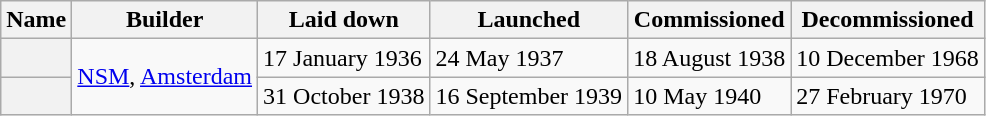<table class="wikitable plainrowheaders">
<tr>
<th scope="col">Name</th>
<th>Builder</th>
<th scope="col">Laid down</th>
<th scope="col">Launched</th>
<th scope="col">Commissioned</th>
<th scope="col">Decommissioned</th>
</tr>
<tr>
<th scope="row"></th>
<td rowspan="2"><a href='#'>NSM</a>, <a href='#'>Amsterdam</a></td>
<td>17 January 1936</td>
<td>24 May 1937</td>
<td>18 August 1938</td>
<td>10 December 1968</td>
</tr>
<tr>
<th scope="row"></th>
<td>31 October 1938</td>
<td>16 September 1939</td>
<td>10 May 1940</td>
<td>27 February 1970</td>
</tr>
</table>
